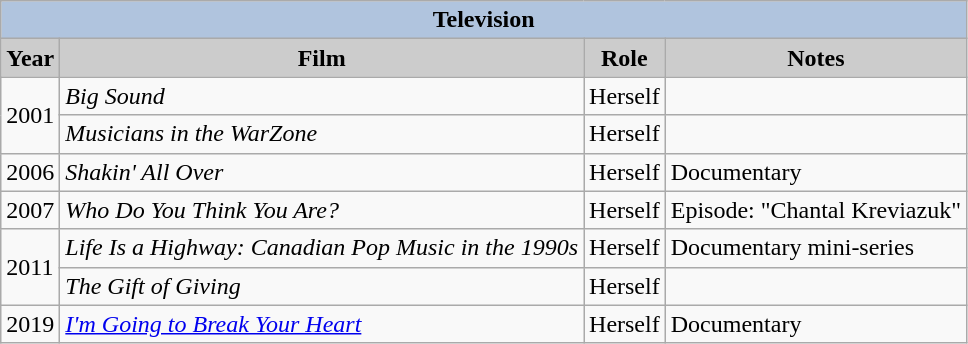<table class="wikitable">
<tr style="text-align:center;">
<th colspan=4 style="background:#B0C4DE;">Television</th>
</tr>
<tr style="text-align:center;">
<th style="background:#ccc;">Year</th>
<th style="background:#ccc;">Film</th>
<th style="background:#ccc;">Role</th>
<th style="background:#ccc;">Notes</th>
</tr>
<tr>
<td rowspan=2>2001</td>
<td><em>Big Sound</em></td>
<td>Herself</td>
</tr>
<tr>
<td><em>Musicians in the WarZone</em></td>
<td>Herself</td>
<td></td>
</tr>
<tr>
<td>2006</td>
<td><em>Shakin' All Over</em></td>
<td>Herself</td>
<td>Documentary</td>
</tr>
<tr>
<td>2007</td>
<td><em>Who Do You Think You Are?</em></td>
<td>Herself</td>
<td>Episode: "Chantal Kreviazuk"</td>
</tr>
<tr>
<td rowspan=2>2011</td>
<td><em>Life Is a Highway: Canadian Pop Music in the 1990s</em></td>
<td>Herself</td>
<td>Documentary mini-series</td>
</tr>
<tr>
<td><em>The Gift of Giving</em></td>
<td>Herself</td>
<td></td>
</tr>
<tr>
<td>2019</td>
<td><em><a href='#'>I'm Going to Break Your Heart</a></em></td>
<td>Herself</td>
<td>Documentary</td>
</tr>
</table>
